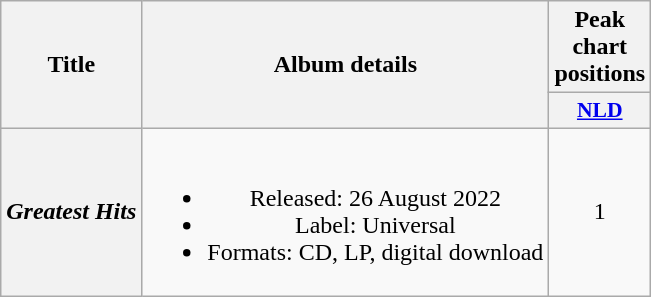<table class="wikitable plainrowheaders" style="text-align:center;">
<tr>
<th scope="col" rowspan="2">Title</th>
<th scope="col" rowspan="2">Album details</th>
<th scope="col" colspan="1">Peak chart positions</th>
</tr>
<tr>
<th scope="col" style="width:3em;font-size:90%;"><a href='#'>NLD</a><br></th>
</tr>
<tr>
<th scope="row"><em>Greatest Hits</em></th>
<td><br><ul><li>Released: 26 August 2022</li><li>Label: Universal</li><li>Formats: CD, LP, digital download</li></ul></td>
<td>1</td>
</tr>
</table>
